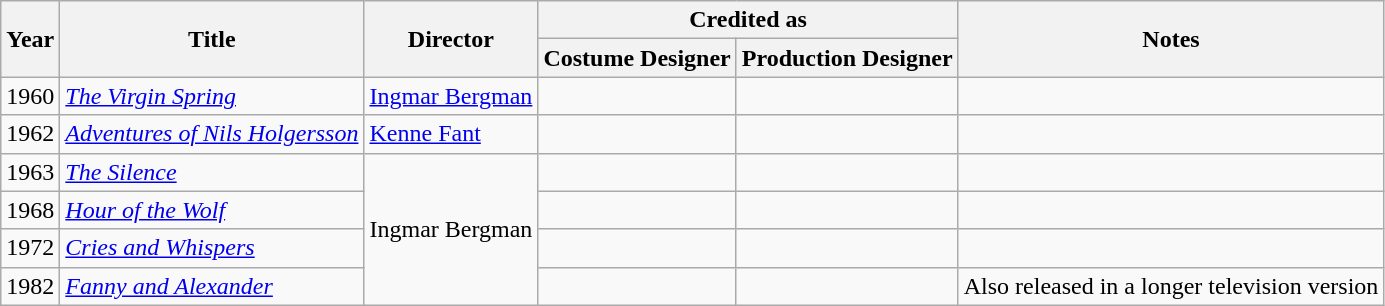<table class="wikitable sortable">
<tr>
<th rowspan="2">Year</th>
<th rowspan="2">Title</th>
<th rowspan="2">Director</th>
<th colspan="2">Credited as</th>
<th rowspan="2">Notes</th>
</tr>
<tr>
<th>Costume Designer</th>
<th>Production Designer</th>
</tr>
<tr>
<td>1960</td>
<td><em><a href='#'>The Virgin Spring</a></em></td>
<td><a href='#'>Ingmar Bergman</a></td>
<td></td>
<td></td>
<td></td>
</tr>
<tr>
<td>1962</td>
<td><em><a href='#'>Adventures of Nils Holgersson</a></em></td>
<td><a href='#'>Kenne Fant</a></td>
<td></td>
<td></td>
<td></td>
</tr>
<tr>
<td>1963</td>
<td><em><a href='#'>The Silence</a></em></td>
<td rowspan="4">Ingmar Bergman</td>
<td></td>
<td></td>
<td></td>
</tr>
<tr>
<td>1968</td>
<td><em><a href='#'>Hour of the Wolf</a></em></td>
<td></td>
<td></td>
<td></td>
</tr>
<tr>
<td>1972</td>
<td><em><a href='#'>Cries and Whispers</a></em></td>
<td></td>
<td></td>
<td></td>
</tr>
<tr>
<td>1982</td>
<td><em><a href='#'>Fanny and Alexander</a></em></td>
<td></td>
<td></td>
<td>Also released in a longer television version</td>
</tr>
</table>
